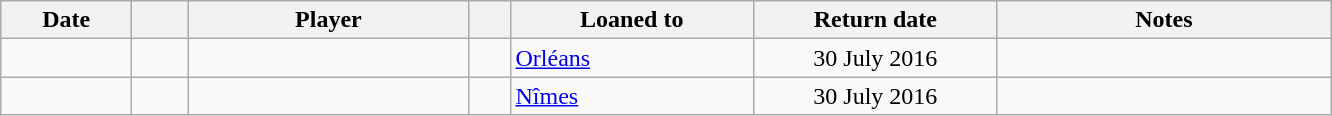<table class="wikitable sortable">
<tr>
<th style="width:80px;">Date</th>
<th style="width:30px;"></th>
<th style="width:180px;">Player</th>
<th style="width:20px;"></th>
<th style="width:155px;">Loaned to</th>
<th style="width:155px;" class="unsortable">Return date</th>
<th style="width:215px;" class="unsortable">Notes</th>
</tr>
<tr>
<td></td>
<td align=center></td>
<td> </td>
<td></td>
<td> <a href='#'>Orléans</a></td>
<td align=center>30 July 2016</td>
<td align=center></td>
</tr>
<tr>
<td></td>
<td align=center></td>
<td> </td>
<td></td>
<td> <a href='#'>Nîmes</a></td>
<td align=center>30 July 2016</td>
<td align=center></td>
</tr>
</table>
